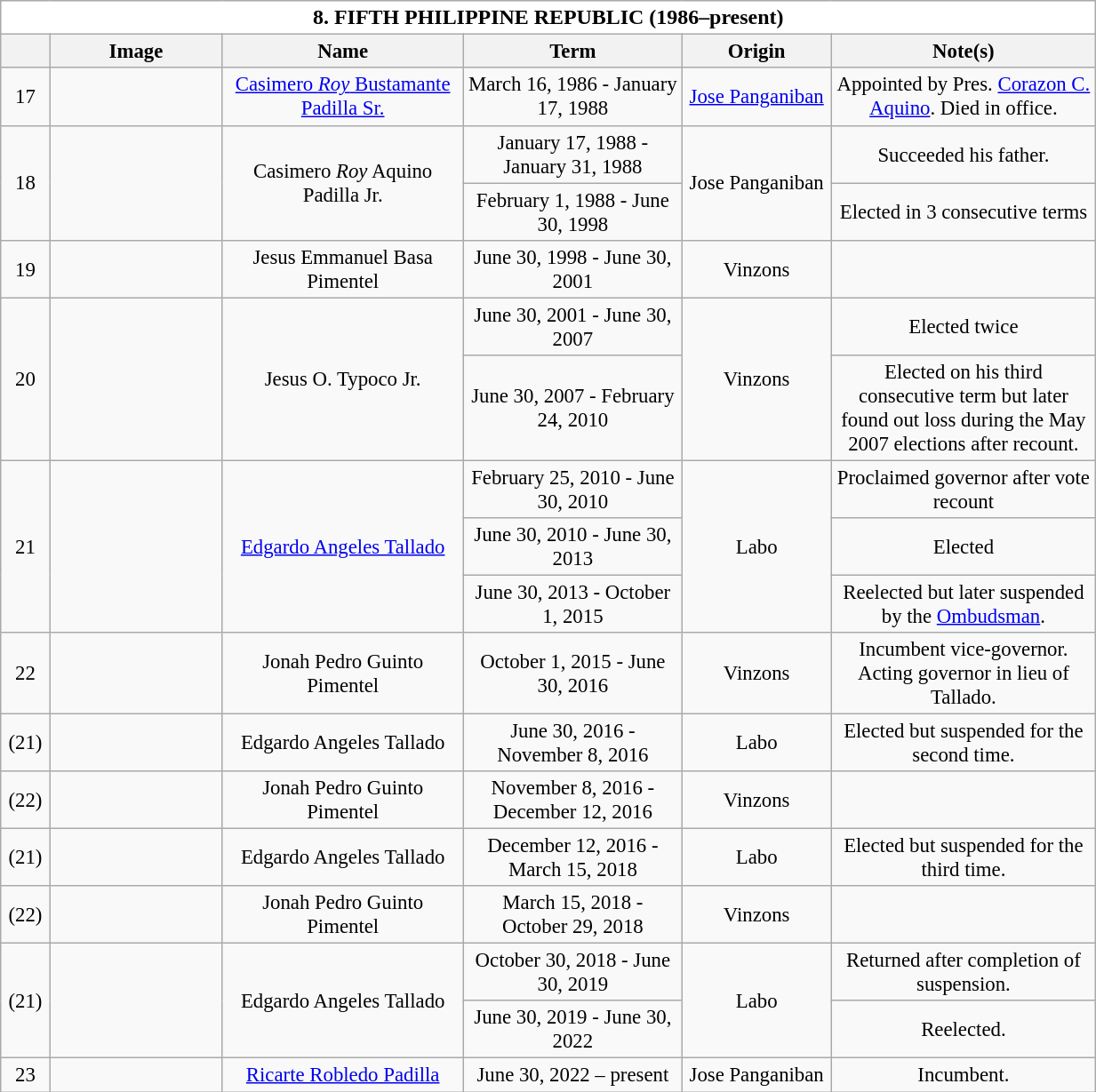<table class="wikitable collapsible collapsed" style="vertical-align:top;text-align:center;font-size:95%;">
<tr>
<th style="background-color:white;font-size:105%;width:51em;" colspan=6>8. FIFTH PHILIPPINE REPUBLIC (1986–present)</th>
</tr>
<tr>
<th style="width: 1em;text-align:center"></th>
<th style="width: 7em;text-align:center">Image</th>
<th style="width: 10em;text-align:center">Name</th>
<th style="width: 9em;text-align:center">Term</th>
<th style="width: 6em;text-align:center">Origin</th>
<th style="width: 11em;text-align:center">Note(s)</th>
</tr>
<tr>
<td>17</td>
<td></td>
<td><a href='#'>Casimero <em>Roy</em> Bustamante Padilla Sr.</a></td>
<td>March 16, 1986 - January 17, 1988</td>
<td><a href='#'>Jose Panganiban</a></td>
<td>Appointed by Pres. <a href='#'>Corazon C. Aquino</a>. Died in office.</td>
</tr>
<tr>
<td rowspan=2>18</td>
<td rowspan=2></td>
<td rowspan=2>Casimero <em>Roy</em> Aquino Padilla Jr.</td>
<td>January 17, 1988 - January 31, 1988</td>
<td rowspan=2>Jose Panganiban</td>
<td>Succeeded his father.</td>
</tr>
<tr>
<td>February 1, 1988 - June 30, 1998</td>
<td>Elected in 3 consecutive terms</td>
</tr>
<tr>
<td>19</td>
<td></td>
<td>Jesus Emmanuel Basa Pimentel</td>
<td>June 30, 1998 - June 30, 2001</td>
<td>Vinzons</td>
<td></td>
</tr>
<tr>
<td rowspan=2>20</td>
<td rowspan=2></td>
<td rowspan=2>Jesus O. Typoco Jr.</td>
<td>June 30, 2001 - June 30, 2007</td>
<td rowspan=2>Vinzons</td>
<td>Elected twice</td>
</tr>
<tr>
<td>June 30, 2007 - February 24, 2010</td>
<td>Elected on his third consecutive term but later found out loss during the May 2007 elections after recount.</td>
</tr>
<tr>
<td rowspan=3>21</td>
<td rowspan=3></td>
<td rowspan=3><a href='#'>Edgardo Angeles Tallado</a></td>
<td>February 25, 2010 - June 30, 2010</td>
<td rowspan=3>Labo</td>
<td>Proclaimed governor after vote recount</td>
</tr>
<tr>
<td>June 30, 2010 - June 30, 2013</td>
<td>Elected</td>
</tr>
<tr>
<td>June 30, 2013 - October 1, 2015</td>
<td>Reelected but later suspended by the <a href='#'>Ombudsman</a>.</td>
</tr>
<tr>
<td>22</td>
<td></td>
<td>Jonah Pedro Guinto Pimentel</td>
<td>October 1, 2015 - June 30, 2016</td>
<td>Vinzons</td>
<td>Incumbent vice-governor. Acting governor in lieu of Tallado.</td>
</tr>
<tr>
<td>(21)</td>
<td></td>
<td>Edgardo Angeles Tallado</td>
<td>June 30, 2016 - November 8, 2016</td>
<td>Labo</td>
<td>Elected but suspended for the second time.</td>
</tr>
<tr>
<td>(22)</td>
<td></td>
<td>Jonah Pedro Guinto Pimentel</td>
<td>November 8, 2016 - December 12, 2016</td>
<td>Vinzons</td>
<td></td>
</tr>
<tr>
<td>(21)</td>
<td></td>
<td>Edgardo Angeles Tallado</td>
<td>December 12, 2016 - March 15, 2018</td>
<td>Labo</td>
<td>Elected but suspended for the third time.</td>
</tr>
<tr>
<td>(22)</td>
<td></td>
<td>Jonah Pedro Guinto Pimentel</td>
<td>March 15, 2018 - October 29, 2018</td>
<td>Vinzons</td>
<td></td>
</tr>
<tr>
<td rowspan=2>(21)</td>
<td rowspan=2></td>
<td rowspan=2>Edgardo Angeles Tallado</td>
<td>October 30, 2018 - June 30, 2019</td>
<td rowspan=2>Labo</td>
<td>Returned after completion of suspension.</td>
</tr>
<tr>
<td>June 30, 2019 - June 30, 2022</td>
<td>Reelected.</td>
</tr>
<tr>
<td>23</td>
<td></td>
<td><a href='#'>Ricarte Robledo Padilla</a></td>
<td>June 30, 2022 – present</td>
<td>Jose Panganiban</td>
<td>Incumbent.</td>
</tr>
</table>
